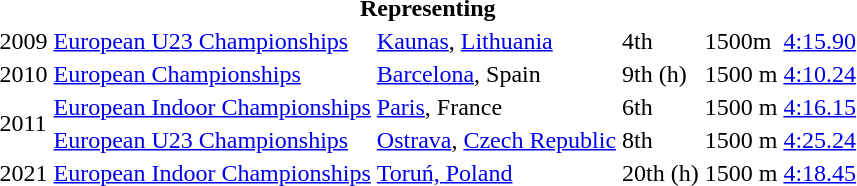<table>
<tr>
<th colspan="6">Representing </th>
</tr>
<tr>
<td>2009</td>
<td><a href='#'>European U23 Championships</a></td>
<td><a href='#'>Kaunas</a>, <a href='#'>Lithuania</a></td>
<td>4th</td>
<td>1500m</td>
<td><a href='#'>4:15.90</a></td>
</tr>
<tr>
<td>2010</td>
<td><a href='#'>European Championships</a></td>
<td><a href='#'>Barcelona</a>, Spain</td>
<td>9th (h)</td>
<td>1500 m</td>
<td><a href='#'>4:10.24</a></td>
</tr>
<tr>
<td rowspan=2>2011</td>
<td><a href='#'>European Indoor Championships</a></td>
<td><a href='#'>Paris</a>, France</td>
<td>6th</td>
<td>1500 m</td>
<td><a href='#'>4:16.15</a></td>
</tr>
<tr>
<td><a href='#'>European U23 Championships</a></td>
<td><a href='#'>Ostrava</a>, <a href='#'>Czech Republic</a></td>
<td>8th</td>
<td>1500 m</td>
<td><a href='#'>4:25.24</a></td>
</tr>
<tr>
<td>2021</td>
<td><a href='#'>European Indoor Championships</a></td>
<td><a href='#'>Toruń, Poland</a></td>
<td>20th (h)</td>
<td>1500 m</td>
<td><a href='#'>4:18.45</a></td>
</tr>
</table>
